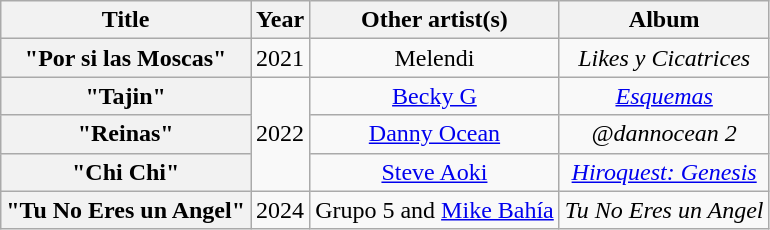<table class="wikitable plainrowheaders" style="text-align:center;">
<tr>
<th scope="col">Title</th>
<th scope="col">Year</th>
<th scope="col">Other artist(s)</th>
<th scope="col">Album</th>
</tr>
<tr>
<th scope="row">"Por si las Moscas"</th>
<td rowspan="1">2021</td>
<td>Melendi</td>
<td><em>Likes y Cicatrices</em></td>
</tr>
<tr>
<th scope="row">"Tajin"</th>
<td rowspan="3">2022</td>
<td><a href='#'>Becky G</a></td>
<td><em><a href='#'>Esquemas</a></em></td>
</tr>
<tr>
<th scope="row">"Reinas"</th>
<td><a href='#'>Danny Ocean</a></td>
<td><em>@dannocean 2</em></td>
</tr>
<tr>
<th scope="row">"Chi Chi"</th>
<td><a href='#'>Steve Aoki</a></td>
<td><em><a href='#'>Hiroquest: Genesis</a></em></td>
</tr>
<tr>
<th scope="row">"Tu No Eres un Angel"</th>
<td rowspan="1">2024</td>
<td>Grupo 5 and <a href='#'>Mike Bahía</a></td>
<td><em>Tu No Eres un Angel</em></td>
</tr>
</table>
